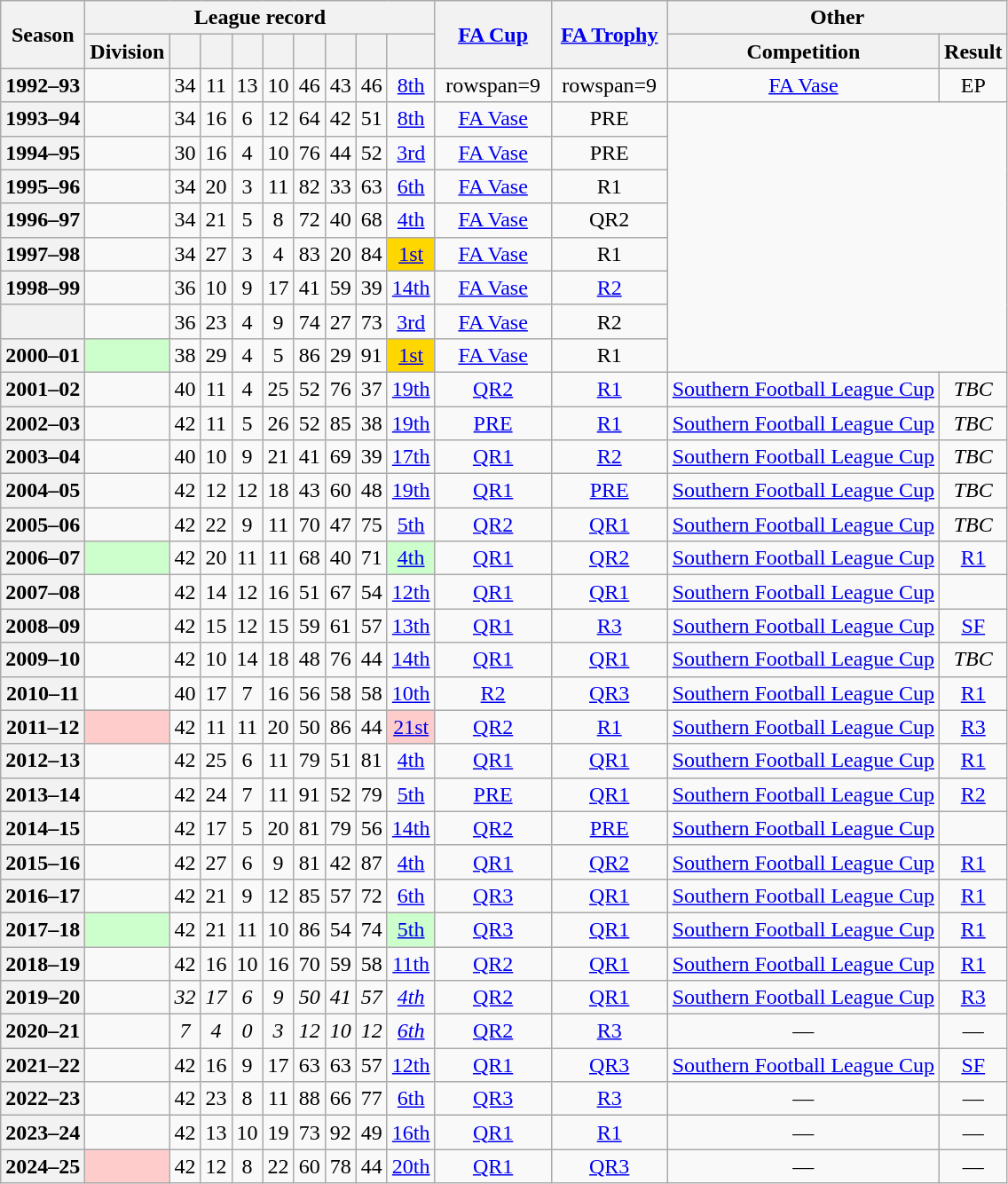<table class="wikitable sortable plainrowheaders" style="text-align:center;">
<tr>
<th rowspan=2 scope=col>Season</th>
<th colspan=9>League record</th>
<th rowspan=2 scope=col width=80px><a href='#'>FA Cup</a></th>
<th rowspan=2 scope=col width=80px><a href='#'>FA Trophy</a></th>
<th scope=col colspan=2 width=80px>Other</th>
</tr>
<tr>
<th scope=col>Division</th>
<th scope=col></th>
<th scope=col></th>
<th scope=col></th>
<th scope=col></th>
<th scope=col></th>
<th scope=col></th>
<th scope=col data-sort-type="number"></th>
<th scope=col data-sort-type="number"></th>
<th scope=col>Competition</th>
<th scope=col>Result</th>
</tr>
<tr>
<th scope=row>1992–93</th>
<td></td>
<td>34</td>
<td>11</td>
<td>13</td>
<td>10</td>
<td>46</td>
<td>43</td>
<td>46</td>
<td><a href='#'>8th</a></td>
<td>rowspan=9 </td>
<td>rowspan=9 </td>
<td><a href='#'>FA Vase</a></td>
<td>EP</td>
</tr>
<tr>
<th scope=row>1993–94</th>
<td></td>
<td>34</td>
<td>16</td>
<td>6</td>
<td>12</td>
<td>64</td>
<td>42</td>
<td>51</td>
<td><a href='#'>8th</a></td>
<td><a href='#'>FA Vase</a></td>
<td>PRE</td>
</tr>
<tr>
<th scope=row>1994–95</th>
<td></td>
<td>30</td>
<td>16</td>
<td>4</td>
<td>10</td>
<td>76</td>
<td>44</td>
<td>52</td>
<td><a href='#'>3rd</a></td>
<td><a href='#'>FA Vase</a></td>
<td>PRE</td>
</tr>
<tr>
<th scope=row>1995–96</th>
<td></td>
<td>34</td>
<td>20</td>
<td>3</td>
<td>11</td>
<td>82</td>
<td>33</td>
<td>63</td>
<td><a href='#'>6th</a></td>
<td><a href='#'>FA Vase</a></td>
<td>R1</td>
</tr>
<tr>
<th scope=row>1996–97</th>
<td></td>
<td>34</td>
<td>21</td>
<td>5</td>
<td>8</td>
<td>72</td>
<td>40</td>
<td>68</td>
<td><a href='#'>4th</a></td>
<td><a href='#'>FA Vase</a></td>
<td>QR2</td>
</tr>
<tr>
<th scope=row>1997–98</th>
<td></td>
<td>34</td>
<td>27</td>
<td>3</td>
<td>4</td>
<td>83</td>
<td>20</td>
<td>84</td>
<td style="background-color:gold;"><a href='#'>1st</a></td>
<td><a href='#'>FA Vase</a></td>
<td>R1</td>
</tr>
<tr>
<th scope=row>1998–99</th>
<td></td>
<td>36</td>
<td>10</td>
<td>9</td>
<td>17</td>
<td>41</td>
<td>59</td>
<td>39</td>
<td><a href='#'>14th</a></td>
<td><a href='#'>FA Vase</a></td>
<td><a href='#'>R2</a></td>
</tr>
<tr>
<th scope=row></th>
<td></td>
<td>36</td>
<td>23</td>
<td>4</td>
<td>9</td>
<td>74</td>
<td>27</td>
<td>73</td>
<td><a href='#'>3rd</a></td>
<td><a href='#'>FA Vase</a></td>
<td>R2</td>
</tr>
<tr>
<th scope=row>2000–01</th>
<td style="background-color:#cfc;"></td>
<td>38</td>
<td>29</td>
<td>4</td>
<td>5</td>
<td>86</td>
<td>29</td>
<td>91</td>
<td style="background-color:gold;"><a href='#'>1st</a></td>
<td><a href='#'>FA Vase</a></td>
<td>R1</td>
</tr>
<tr>
<th scope=row>2001–02</th>
<td></td>
<td>40</td>
<td>11</td>
<td>4</td>
<td>25</td>
<td>52</td>
<td>76</td>
<td>37</td>
<td><a href='#'>19th</a></td>
<td><a href='#'>QR2</a></td>
<td><a href='#'>R1</a></td>
<td><a href='#'>Southern Football League Cup</a></td>
<td><em>TBC</em></td>
</tr>
<tr>
<th scope=row>2002–03</th>
<td></td>
<td>42</td>
<td>11</td>
<td>5</td>
<td>26</td>
<td>52</td>
<td>85</td>
<td>38</td>
<td><a href='#'>19th</a></td>
<td><a href='#'>PRE</a></td>
<td><a href='#'>R1</a></td>
<td><a href='#'>Southern Football League Cup</a></td>
<td><em>TBC</em></td>
</tr>
<tr>
<th scope=row>2003–04</th>
<td></td>
<td>40</td>
<td>10</td>
<td>9</td>
<td>21</td>
<td>41</td>
<td>69</td>
<td>39</td>
<td><a href='#'>17th</a></td>
<td><a href='#'>QR1</a></td>
<td><a href='#'>R2</a></td>
<td><a href='#'>Southern Football League Cup</a></td>
<td><em>TBC</em></td>
</tr>
<tr>
<th scope=row>2004–05</th>
<td></td>
<td>42</td>
<td>12</td>
<td>12</td>
<td>18</td>
<td>43</td>
<td>60</td>
<td>48</td>
<td><a href='#'>19th</a></td>
<td><a href='#'>QR1</a></td>
<td><a href='#'>PRE</a></td>
<td><a href='#'>Southern Football League Cup</a></td>
<td><em>TBC</em></td>
</tr>
<tr>
<th scope=row>2005–06</th>
<td></td>
<td>42</td>
<td>22</td>
<td>9</td>
<td>11</td>
<td>70</td>
<td>47</td>
<td>75</td>
<td><a href='#'>5th</a></td>
<td><a href='#'>QR2</a></td>
<td><a href='#'>QR1</a></td>
<td><a href='#'>Southern Football League Cup</a></td>
<td><em>TBC</em></td>
</tr>
<tr>
<th scope=row>2006–07</th>
<td style="background-color:#cfc;"></td>
<td>42</td>
<td>20</td>
<td>11</td>
<td>11</td>
<td>68</td>
<td>40</td>
<td>71</td>
<td style="background-color:#cfc;"><a href='#'>4th</a></td>
<td><a href='#'>QR1</a></td>
<td><a href='#'>QR2</a></td>
<td><a href='#'>Southern Football League Cup</a></td>
<td><a href='#'>R1</a></td>
</tr>
<tr>
<th scope=row>2007–08</th>
<td></td>
<td>42</td>
<td>14</td>
<td>12</td>
<td>16</td>
<td>51</td>
<td>67</td>
<td>54</td>
<td><a href='#'>12th</a></td>
<td><a href='#'>QR1</a></td>
<td><a href='#'>QR1</a></td>
<td><a href='#'>Southern Football League Cup</a></td>
<td></td>
</tr>
<tr>
<th scope=row>2008–09</th>
<td></td>
<td>42</td>
<td>15</td>
<td>12</td>
<td>15</td>
<td>59</td>
<td>61</td>
<td>57</td>
<td><a href='#'>13th</a></td>
<td><a href='#'>QR1</a></td>
<td><a href='#'>R3</a></td>
<td><a href='#'>Southern Football League Cup</a></td>
<td><a href='#'>SF</a></td>
</tr>
<tr>
<th scope=row>2009–10</th>
<td></td>
<td>42</td>
<td>10</td>
<td>14</td>
<td>18</td>
<td>48</td>
<td>76</td>
<td>44</td>
<td><a href='#'>14th</a></td>
<td><a href='#'>QR1</a></td>
<td><a href='#'>QR1</a></td>
<td><a href='#'>Southern Football League Cup</a></td>
<td><em>TBC</em></td>
</tr>
<tr>
<th scope=row>2010–11</th>
<td></td>
<td>40</td>
<td>17</td>
<td>7</td>
<td>16</td>
<td>56</td>
<td>58</td>
<td>58</td>
<td><a href='#'>10th</a></td>
<td><a href='#'>R2</a></td>
<td><a href='#'>QR3</a></td>
<td><a href='#'>Southern Football League Cup</a></td>
<td><a href='#'>R1</a></td>
</tr>
<tr>
<th scope=row>2011–12</th>
<td style="background-color:#fcc;"></td>
<td>42</td>
<td>11</td>
<td>11</td>
<td>20</td>
<td>50</td>
<td>86</td>
<td>44</td>
<td style="background-color:#fcc;"><a href='#'>21st</a></td>
<td><a href='#'>QR2</a></td>
<td><a href='#'>R1</a></td>
<td><a href='#'>Southern Football League Cup</a></td>
<td><a href='#'>R3</a></td>
</tr>
<tr>
<th scope=row>2012–13</th>
<td></td>
<td>42</td>
<td>25</td>
<td>6</td>
<td>11</td>
<td>79</td>
<td>51</td>
<td>81</td>
<td><a href='#'>4th</a></td>
<td><a href='#'>QR1</a></td>
<td><a href='#'>QR1</a></td>
<td><a href='#'>Southern Football League Cup</a></td>
<td><a href='#'>R1</a></td>
</tr>
<tr>
<th scope=row>2013–14</th>
<td></td>
<td>42</td>
<td>24</td>
<td>7</td>
<td>11</td>
<td>91</td>
<td>52</td>
<td>79</td>
<td><a href='#'>5th</a></td>
<td><a href='#'>PRE</a></td>
<td><a href='#'>QR1</a></td>
<td><a href='#'>Southern Football League Cup</a></td>
<td><a href='#'>R2</a></td>
</tr>
<tr>
<th scope=row>2014–15</th>
<td></td>
<td>42</td>
<td>17</td>
<td>5</td>
<td>20</td>
<td>81</td>
<td>79</td>
<td>56</td>
<td><a href='#'>14th</a></td>
<td><a href='#'>QR2</a></td>
<td><a href='#'>PRE</a></td>
<td><a href='#'>Southern Football League Cup</a></td>
<td></td>
</tr>
<tr>
<th scope=row>2015–16</th>
<td></td>
<td>42</td>
<td>27</td>
<td>6</td>
<td>9</td>
<td>81</td>
<td>42</td>
<td>87</td>
<td><a href='#'>4th</a></td>
<td><a href='#'>QR1</a></td>
<td><a href='#'>QR2</a></td>
<td><a href='#'>Southern Football League Cup</a></td>
<td><a href='#'>R1</a></td>
</tr>
<tr>
<th scope=row>2016–17</th>
<td></td>
<td>42</td>
<td>21</td>
<td>9</td>
<td>12</td>
<td>85</td>
<td>57</td>
<td>72</td>
<td><a href='#'>6th</a></td>
<td><a href='#'>QR3</a></td>
<td><a href='#'>QR1</a></td>
<td><a href='#'>Southern Football League Cup</a></td>
<td><a href='#'>R1</a></td>
</tr>
<tr>
<th scope=row>2017–18</th>
<td style="background-color:#cfc;"></td>
<td>42</td>
<td>21</td>
<td>11</td>
<td>10</td>
<td>86</td>
<td>54</td>
<td>74</td>
<td style="background-color:#cfc;"><a href='#'>5th</a></td>
<td><a href='#'>QR3</a></td>
<td><a href='#'>QR1</a></td>
<td><a href='#'>Southern Football League Cup</a></td>
<td><a href='#'>R1</a></td>
</tr>
<tr>
<th scope=row>2018–19</th>
<td></td>
<td>42</td>
<td>16</td>
<td>10</td>
<td>16</td>
<td>70</td>
<td>59</td>
<td>58</td>
<td><a href='#'>11th</a></td>
<td><a href='#'>QR2</a></td>
<td><a href='#'>QR1</a></td>
<td><a href='#'>Southern Football League Cup</a></td>
<td><a href='#'>R1</a></td>
</tr>
<tr>
<th scope=row>2019–20</th>
<td></td>
<td><em>32</em></td>
<td><em>17</em></td>
<td><em>6</em></td>
<td><em>9</em></td>
<td><em>50</em></td>
<td><em>41</em></td>
<td><em>57</em></td>
<td><em><a href='#'>4th</a></em></td>
<td><a href='#'>QR2</a></td>
<td><a href='#'>QR1</a></td>
<td><a href='#'>Southern Football League Cup</a></td>
<td><a href='#'>R3</a></td>
</tr>
<tr>
<th scope=row>2020–21</th>
<td></td>
<td><em>7</em></td>
<td><em>4</em></td>
<td><em>0</em></td>
<td><em>3</em></td>
<td><em>12</em></td>
<td><em>10</em></td>
<td><em>12</em></td>
<td><em><a href='#'>6th</a></em></td>
<td><a href='#'>QR2</a></td>
<td><a href='#'>R3</a></td>
<td>—</td>
<td>—</td>
</tr>
<tr>
<th scope=row>2021–22</th>
<td></td>
<td>42</td>
<td>16</td>
<td>9</td>
<td>17</td>
<td>63</td>
<td>63</td>
<td>57</td>
<td><a href='#'>12th</a></td>
<td><a href='#'>QR1</a></td>
<td><a href='#'>QR3</a></td>
<td><a href='#'>Southern Football League Cup</a></td>
<td><a href='#'>SF</a></td>
</tr>
<tr>
<th scope=row>2022–23</th>
<td></td>
<td>42</td>
<td>23</td>
<td>8</td>
<td>11</td>
<td>88</td>
<td>66</td>
<td>77</td>
<td><a href='#'>6th</a></td>
<td><a href='#'>QR3</a></td>
<td><a href='#'>R3</a></td>
<td>—</td>
<td>—</td>
</tr>
<tr>
<th scope=row>2023–24</th>
<td></td>
<td>42</td>
<td>13</td>
<td>10</td>
<td>19</td>
<td>73</td>
<td>92</td>
<td>49</td>
<td><a href='#'>16th</a></td>
<td><a href='#'>QR1</a></td>
<td><a href='#'>R1</a></td>
<td>—</td>
<td>—</td>
</tr>
<tr>
<th scope=row>2024–25</th>
<td style="background-color:#fcc;"></td>
<td>42</td>
<td>12</td>
<td>8</td>
<td>22</td>
<td>60</td>
<td>78</td>
<td>44</td>
<td><a href='#'>20th</a></td>
<td><a href='#'>QR1</a></td>
<td><a href='#'>QR3</a></td>
<td>—</td>
<td>—</td>
</tr>
</table>
